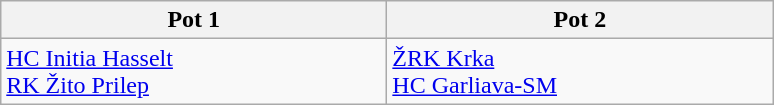<table class="wikitable">
<tr>
<th width=250>Pot 1</th>
<th width=250>Pot 2</th>
</tr>
<tr>
<td valign="top"> <a href='#'>HC Initia Hasselt</a><br> <a href='#'>RK Žito Prilep</a></td>
<td valign="top"> <a href='#'>ŽRK Krka</a><br> <a href='#'>HC Garliava-SM</a></td>
</tr>
</table>
